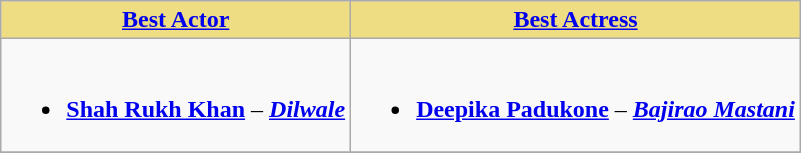<table class="wikitable">
<tr>
<th ! style="background:#EEDD82;text-align:center;"><a href='#'>Best Actor</a></th>
<th ! style="background:#eedd82;text-align:center;"><a href='#'>Best Actress</a></th>
</tr>
<tr>
<td valign="top"><br><ul><li><strong><a href='#'>Shah Rukh Khan</a></strong> – <strong><em><a href='#'>Dilwale</a></em></strong></li></ul></td>
<td valign="top"><br><ul><li><strong><a href='#'>Deepika Padukone</a></strong> – <strong><em><a href='#'>Bajirao Mastani</a></em></strong></li></ul></td>
</tr>
<tr>
</tr>
</table>
